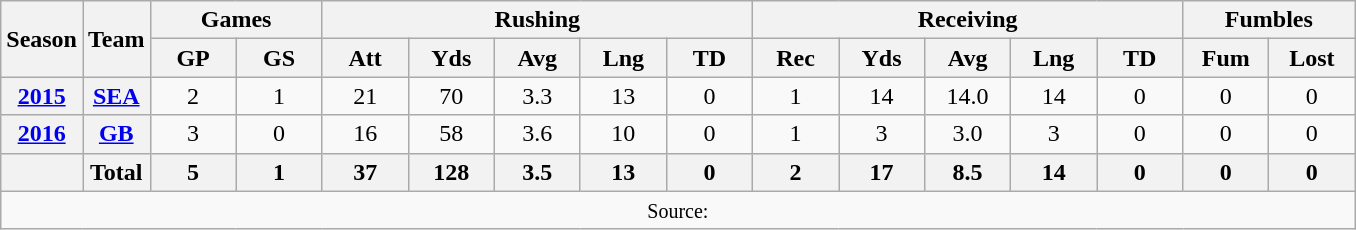<table class=wikitable style="text-align:center;">
<tr>
<th rowspan=2>Season</th>
<th rowspan=2>Team</th>
<th colspan=2>Games</th>
<th colspan=5>Rushing</th>
<th colspan=5>Receiving</th>
<th colspan=2>Fumbles</th>
</tr>
<tr>
<th style="width: 50px;">GP</th>
<th style="width: 50px;">GS</th>
<th style="width: 50px;">Att</th>
<th style="width: 50px;">Yds</th>
<th style="width: 50px;">Avg</th>
<th style="width: 50px;">Lng</th>
<th style="width: 50px;">TD</th>
<th style="width: 50px;">Rec</th>
<th style="width: 50px;">Yds</th>
<th style="width: 50px;">Avg</th>
<th style="width: 50px;">Lng</th>
<th style="width: 50px;">TD</th>
<th style="width: 50px;">Fum</th>
<th style="width: 50px;">Lost</th>
</tr>
<tr>
<th><a href='#'>2015</a></th>
<th><a href='#'>SEA</a></th>
<td>2</td>
<td>1</td>
<td>21</td>
<td>70</td>
<td>3.3</td>
<td>13</td>
<td>0</td>
<td>1</td>
<td>14</td>
<td>14.0</td>
<td>14</td>
<td>0</td>
<td>0</td>
<td>0</td>
</tr>
<tr>
<th><a href='#'>2016</a></th>
<th><a href='#'>GB</a></th>
<td>3</td>
<td>0</td>
<td>16</td>
<td>58</td>
<td>3.6</td>
<td>10</td>
<td>0</td>
<td>1</td>
<td>3</td>
<td>3.0</td>
<td>3</td>
<td>0</td>
<td>0</td>
<td>0</td>
</tr>
<tr>
<th></th>
<th>Total</th>
<th>5</th>
<th>1</th>
<th>37</th>
<th>128</th>
<th>3.5</th>
<th>13</th>
<th>0</th>
<th>2</th>
<th>17</th>
<th>8.5</th>
<th>14</th>
<th>0</th>
<th>0</th>
<th>0</th>
</tr>
<tr>
<td colspan="16"><small>Source: </small></td>
</tr>
</table>
